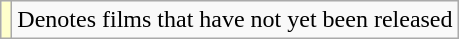<table class="wikitable">
<tr>
<td style="background:#ffc;"></td>
<td>Denotes films that have not yet been released</td>
</tr>
</table>
